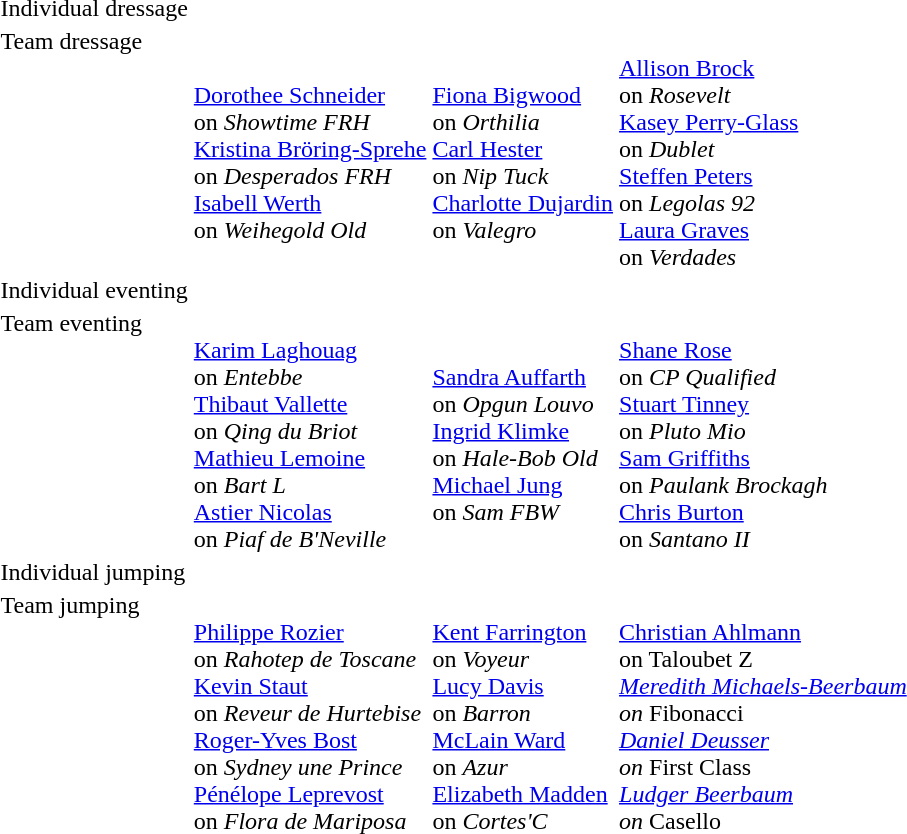<table>
<tr valign="top">
<td>Individual dressage<br></td>
<td></td>
<td></td>
<td></td>
</tr>
<tr valign="top">
<td>Team dressage<br></td>
<td><br><br><a href='#'>Dorothee Schneider</a> <br> on <em>Showtime FRH</em><br><a href='#'>Kristina Bröring-Sprehe</a> <br> on <em>Desperados FRH</em><br><a href='#'>Isabell Werth</a> <br> on <em>Weihegold Old</em></td>
<td><br><br><a href='#'>Fiona Bigwood</a> <br> on <em>Orthilia</em><br><a href='#'>Carl Hester</a> <br> on <em>Nip Tuck</em><br><a href='#'>Charlotte Dujardin</a> <br> on <em>Valegro</em></td>
<td><br><a href='#'>Allison Brock</a> <br> on <em>Rosevelt</em><br><a href='#'>Kasey Perry-Glass</a> <br> on <em>Dublet</em><br><a href='#'>Steffen Peters</a> <br> on <em>Legolas 92</em><br><a href='#'>Laura Graves</a> <br> on <em>Verdades</em></td>
</tr>
<tr valign="top">
<td>Individual eventing<br></td>
<td></td>
<td></td>
<td></td>
</tr>
<tr valign="top">
<td>Team eventing<br></td>
<td><br><a href='#'>Karim Laghouag</a> <br> on <em>Entebbe</em><br><a href='#'>Thibaut Vallette</a> <br> on <em>Qing du Briot</em><br><a href='#'>Mathieu Lemoine</a> <br> on <em>Bart L</em><br><a href='#'>Astier Nicolas</a> <br> on <em>Piaf de B'Neville</em></td>
<td><br><br><a href='#'>Sandra Auffarth</a> <br> on <em>Opgun Louvo</em><br><a href='#'>Ingrid Klimke</a> <br> on <em>Hale-Bob Old</em><br><a href='#'>Michael Jung</a> <br> on <em>Sam FBW</em></td>
<td><br><a href='#'>Shane Rose</a> <br> on <em>CP Qualified</em><br><a href='#'>Stuart Tinney</a> <br> on <em>Pluto Mio</em><br><a href='#'>Sam Griffiths</a> <br> on <em>Paulank Brockagh</em><br><a href='#'>Chris Burton</a> <br> on <em>Santano II</em></td>
</tr>
<tr valign="top">
<td>Individual jumping<br></td>
<td></td>
<td></td>
<td></td>
</tr>
<tr valign="top">
<td>Team jumping<br></td>
<td><br><a href='#'>Philippe Rozier</a> <br> on <em>Rahotep de Toscane</em><br><a href='#'>Kevin Staut</a> <br> on <em>Reveur de Hurtebise</em><br><a href='#'>Roger-Yves Bost</a> <br> on <em>Sydney une Prince</em><br><a href='#'>Pénélope Leprevost</a> <br> on <em>Flora de Mariposa</em></td>
<td><br><a href='#'>Kent Farrington</a> <br> on <em>Voyeur</em><br><a href='#'>Lucy Davis</a> <br> on <em>Barron</em><br><a href='#'>McLain Ward</a> <br> on <em>Azur</em><br><a href='#'>Elizabeth Madden</a> <br> on <em>Cortes'C<strong></td>
<td><br><a href='#'>Christian Ahlmann</a> <br> on </em>Taloubet Z<em><br><a href='#'>Meredith Michaels-Beerbaum</a> <br> on </em>Fibonacci<em><br><a href='#'>Daniel Deusser</a> <br> on </em>First Class<em><br><a href='#'>Ludger Beerbaum</a> <br> on </em>Casello<em></td>
</tr>
</table>
